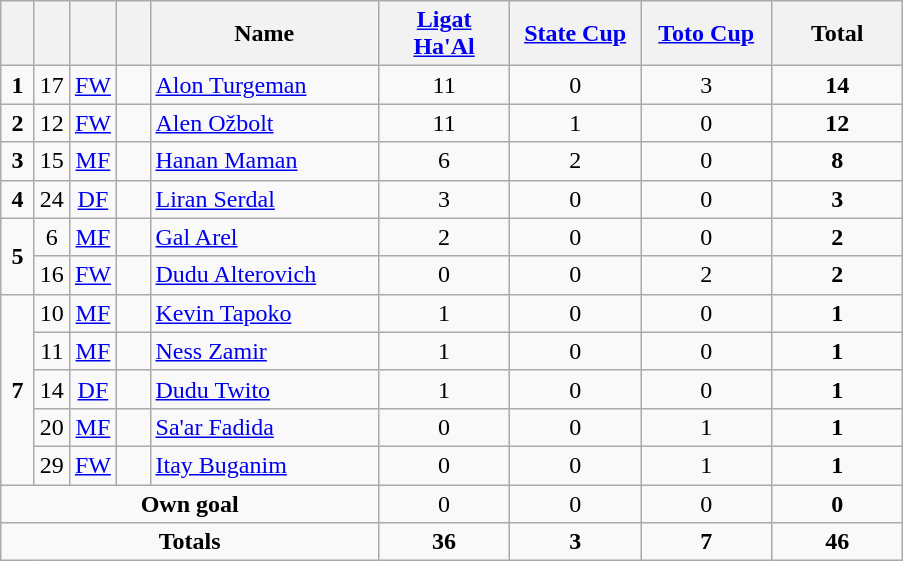<table class="wikitable" style="text-align:center">
<tr>
<th width=15></th>
<th width=15></th>
<th width=15></th>
<th width=15></th>
<th width=145>Name</th>
<th width=80><a href='#'>Ligat Ha'Al</a></th>
<th width=80><a href='#'>State Cup</a></th>
<th width=80><a href='#'>Toto Cup</a></th>
<th width=80>Total</th>
</tr>
<tr>
<td><strong>1</strong></td>
<td>17</td>
<td><a href='#'>FW</a></td>
<td></td>
<td align=left><a href='#'>Alon Turgeman</a></td>
<td>11</td>
<td>0</td>
<td>3</td>
<td><strong>14</strong></td>
</tr>
<tr>
<td><strong>2</strong></td>
<td>12</td>
<td><a href='#'>FW</a></td>
<td></td>
<td align=left><a href='#'>Alen Ožbolt</a></td>
<td>11</td>
<td>1</td>
<td>0</td>
<td><strong>12</strong></td>
</tr>
<tr>
<td><strong>3</strong></td>
<td>15</td>
<td><a href='#'>MF</a></td>
<td></td>
<td align=left><a href='#'>Hanan Maman</a></td>
<td>6</td>
<td>2</td>
<td>0</td>
<td><strong>8</strong></td>
</tr>
<tr>
<td><strong>4</strong></td>
<td>24</td>
<td><a href='#'>DF</a></td>
<td></td>
<td align=left><a href='#'>Liran Serdal</a></td>
<td>3</td>
<td>0</td>
<td>0</td>
<td><strong>3</strong></td>
</tr>
<tr>
<td rowspan=2><strong>5</strong></td>
<td>6</td>
<td><a href='#'>MF</a></td>
<td></td>
<td align=left><a href='#'>Gal Arel</a></td>
<td>2</td>
<td>0</td>
<td>0</td>
<td><strong>2</strong></td>
</tr>
<tr>
<td>16</td>
<td><a href='#'>FW</a></td>
<td></td>
<td align=left><a href='#'>Dudu Alterovich</a></td>
<td>0</td>
<td>0</td>
<td>2</td>
<td><strong>2</strong></td>
</tr>
<tr>
<td rowspan=5><strong>7</strong></td>
<td>10</td>
<td><a href='#'>MF</a></td>
<td></td>
<td align=left><a href='#'>Kevin Tapoko</a></td>
<td>1</td>
<td>0</td>
<td>0</td>
<td><strong>1</strong></td>
</tr>
<tr>
<td>11</td>
<td><a href='#'>MF</a></td>
<td></td>
<td align=left><a href='#'>Ness Zamir</a></td>
<td>1</td>
<td>0</td>
<td>0</td>
<td><strong>1</strong></td>
</tr>
<tr>
<td>14</td>
<td><a href='#'>DF</a></td>
<td></td>
<td align=left><a href='#'>Dudu Twito</a></td>
<td>1</td>
<td>0</td>
<td>0</td>
<td><strong>1</strong></td>
</tr>
<tr>
<td>20</td>
<td><a href='#'>MF</a></td>
<td></td>
<td align=left><a href='#'>Sa'ar Fadida</a></td>
<td>0</td>
<td>0</td>
<td>1</td>
<td><strong>1</strong></td>
</tr>
<tr>
<td>29</td>
<td><a href='#'>FW</a></td>
<td></td>
<td align=left><a href='#'>Itay Buganim</a></td>
<td>0</td>
<td>0</td>
<td>1</td>
<td><strong>1</strong></td>
</tr>
<tr>
<td colspan=5><strong>Own goal</strong></td>
<td>0</td>
<td>0</td>
<td>0</td>
<td><strong>0</strong></td>
</tr>
<tr>
<td colspan=5><strong>Totals</strong></td>
<td><strong>36</strong></td>
<td><strong>3</strong></td>
<td><strong>7</strong></td>
<td><strong>46</strong></td>
</tr>
</table>
